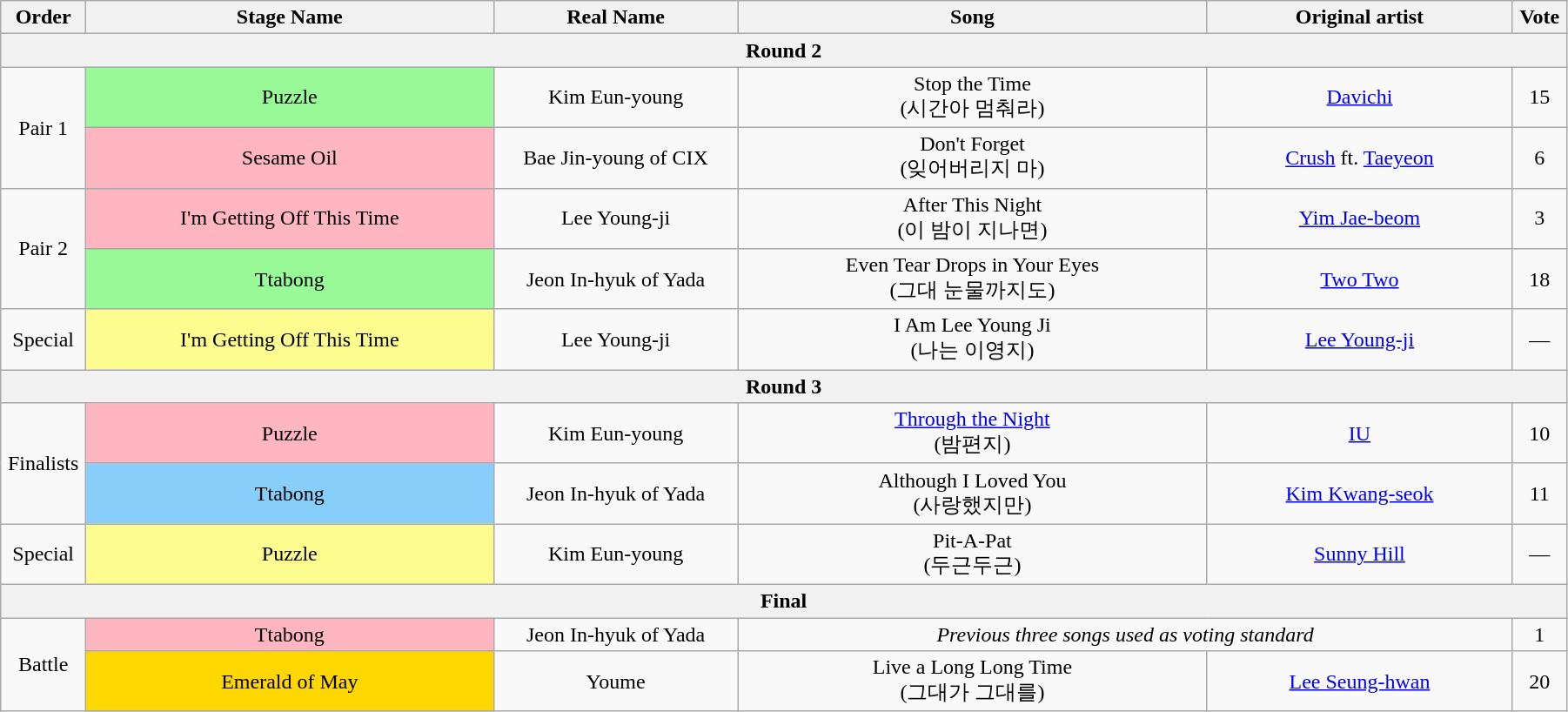<table class="wikitable" style="text-align:center; width:95%;">
<tr>
<th style="width:1%;">Order</th>
<th style="width:20%;">Stage Name</th>
<th style="width:12%;">Real Name</th>
<th style="width:23%;">Song</th>
<th style="width:15%;">Original artist</th>
<th style="width:1%;">Vote</th>
</tr>
<tr>
<th colspan=6>Round 2</th>
</tr>
<tr>
<td rowspan=2>Pair 1</td>
<td bgcolor="palegreen">Puzzle</td>
<td>Kim Eun-young</td>
<td>Stop the Time<br>(시간아 멈춰라)</td>
<td><a href='#'>Davichi</a></td>
<td>15</td>
</tr>
<tr>
<td bgcolor="lightpink">Sesame Oil</td>
<td>Bae Jin-young of CIX</td>
<td>Don't Forget<br>(잊어버리지 마)</td>
<td><a href='#'>Crush</a> ft. <a href='#'>Taeyeon</a></td>
<td>6</td>
</tr>
<tr>
<td rowspan=2>Pair 2</td>
<td bgcolor="lightpink">I'm Getting Off This Time</td>
<td>Lee Young-ji</td>
<td>After This Night<br>(이 밤이 지나면)</td>
<td><a href='#'>Yim Jae-beom</a></td>
<td>3</td>
</tr>
<tr>
<td bgcolor="palegreen">Ttabong</td>
<td>Jeon In-hyuk of Yada</td>
<td>Even Tear Drops in Your Eyes<br>(그대 눈물까지도)</td>
<td><a href='#'>Two Two</a></td>
<td>18</td>
</tr>
<tr>
<td>Special</td>
<td bgcolor="#FDFC8F">I'm Getting Off This Time</td>
<td>Lee Young-ji</td>
<td>I Am Lee Young Ji<br>(나는 이영지)</td>
<td><a href='#'>Lee Young-ji</a></td>
<td>—</td>
</tr>
<tr>
<th colspan=6>Round 3</th>
</tr>
<tr>
<td rowspan=2>Finalists</td>
<td bgcolor="lightpink">Puzzle</td>
<td>Kim Eun-young</td>
<td><a href='#'>Through the Night</a><br>(밤편지)</td>
<td><a href='#'>IU</a></td>
<td>10</td>
</tr>
<tr>
<td bgcolor="lightskyblue">Ttabong</td>
<td>Jeon In-hyuk of Yada</td>
<td>Although I Loved You<br>(사랑했지만)</td>
<td><a href='#'>Kim Kwang-seok</a></td>
<td>11</td>
</tr>
<tr>
<td>Special</td>
<td bgcolor="#FDFC8F">Puzzle</td>
<td>Kim Eun-young</td>
<td>Pit-A-Pat <br>(두근두근)</td>
<td><a href='#'>Sunny Hill</a></td>
<td>—</td>
</tr>
<tr>
<th colspan=6>Final</th>
</tr>
<tr>
<td rowspan=2>Battle</td>
<td bgcolor="lightpink">Ttabong</td>
<td>Jeon In-hyuk of Yada</td>
<td colspan=2><em>Previous three songs used as voting standard</em></td>
<td>1</td>
</tr>
<tr>
<td bgcolor="gold">Emerald of May</td>
<td>Youme</td>
<td>Live a Long Long Time<br>(그대가 그대를)</td>
<td><a href='#'>Lee Seung-hwan</a></td>
<td>20</td>
</tr>
</table>
